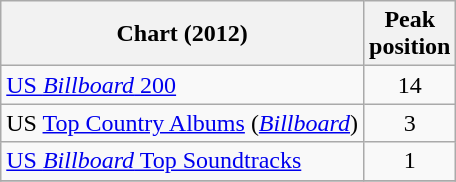<table class="wikitable sortable">
<tr>
<th scope="col">Chart (2012)</th>
<th scope="col">Peak<br>position</th>
</tr>
<tr>
<td><a href='#'>US <em>Billboard</em> 200</a></td>
<td style="text-align:center;">14</td>
</tr>
<tr>
<td>US <a href='#'>Top Country Albums</a> (<em><a href='#'>Billboard</a></em>)</td>
<td style="text-align:center;">3</td>
</tr>
<tr>
<td><a href='#'>US <em>Billboard</em> Top Soundtracks</a></td>
<td style="text-align:center;">1</td>
</tr>
<tr>
</tr>
</table>
